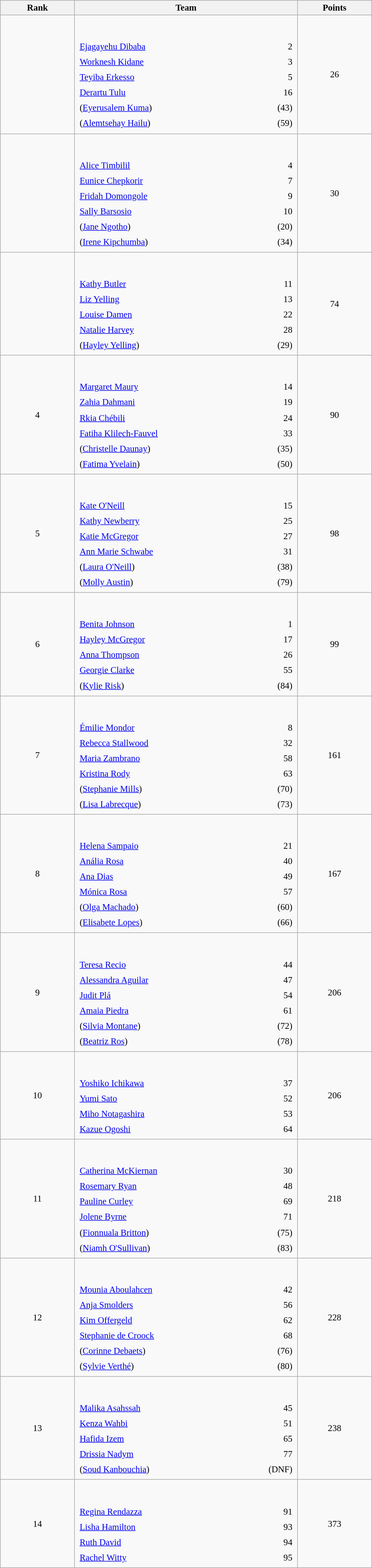<table class="wikitable sortable" style=" text-align:center; font-size:95%;" width="50%">
<tr>
<th width=10%>Rank</th>
<th width=30%>Team</th>
<th width=10%>Points</th>
</tr>
<tr>
<td align=center></td>
<td align=left> <br><br><table width=100%>
<tr>
<td align=left style="border:0"><a href='#'>Ejagayehu Dibaba</a></td>
<td align=right style="border:0">2</td>
</tr>
<tr>
<td align=left style="border:0"><a href='#'>Worknesh Kidane</a></td>
<td align=right style="border:0">3</td>
</tr>
<tr>
<td align=left style="border:0"><a href='#'>Teyiba Erkesso</a></td>
<td align=right style="border:0">5</td>
</tr>
<tr>
<td align=left style="border:0"><a href='#'>Derartu Tulu</a></td>
<td align=right style="border:0">16</td>
</tr>
<tr>
<td align=left style="border:0">(<a href='#'>Eyerusalem Kuma</a>)</td>
<td align=right style="border:0">(43)</td>
</tr>
<tr>
<td align=left style="border:0">(<a href='#'>Alemtsehay Hailu</a>)</td>
<td align=right style="border:0">(59)</td>
</tr>
</table>
</td>
<td>26</td>
</tr>
<tr>
<td align=center></td>
<td align=left> <br><br><table width=100%>
<tr>
<td align=left style="border:0"><a href='#'>Alice Timbilil</a></td>
<td align=right style="border:0">4</td>
</tr>
<tr>
<td align=left style="border:0"><a href='#'>Eunice Chepkorir</a></td>
<td align=right style="border:0">7</td>
</tr>
<tr>
<td align=left style="border:0"><a href='#'>Fridah Domongole</a></td>
<td align=right style="border:0">9</td>
</tr>
<tr>
<td align=left style="border:0"><a href='#'>Sally Barsosio</a></td>
<td align=right style="border:0">10</td>
</tr>
<tr>
<td align=left style="border:0">(<a href='#'>Jane Ngotho</a>)</td>
<td align=right style="border:0">(20)</td>
</tr>
<tr>
<td align=left style="border:0">(<a href='#'>Irene Kipchumba</a>)</td>
<td align=right style="border:0">(34)</td>
</tr>
</table>
</td>
<td>30</td>
</tr>
<tr>
<td align=center></td>
<td align=left> <br><br><table width=100%>
<tr>
<td align=left style="border:0"><a href='#'>Kathy Butler</a></td>
<td align=right style="border:0">11</td>
</tr>
<tr>
<td align=left style="border:0"><a href='#'>Liz Yelling</a></td>
<td align=right style="border:0">13</td>
</tr>
<tr>
<td align=left style="border:0"><a href='#'>Louise Damen</a></td>
<td align=right style="border:0">22</td>
</tr>
<tr>
<td align=left style="border:0"><a href='#'>Natalie Harvey</a></td>
<td align=right style="border:0">28</td>
</tr>
<tr>
<td align=left style="border:0">(<a href='#'>Hayley Yelling</a>)</td>
<td align=right style="border:0">(29)</td>
</tr>
</table>
</td>
<td>74</td>
</tr>
<tr>
<td align=center>4</td>
<td align=left> <br><br><table width=100%>
<tr>
<td align=left style="border:0"><a href='#'>Margaret Maury</a></td>
<td align=right style="border:0">14</td>
</tr>
<tr>
<td align=left style="border:0"><a href='#'>Zahia Dahmani</a></td>
<td align=right style="border:0">19</td>
</tr>
<tr>
<td align=left style="border:0"><a href='#'>Rkia Chébili</a></td>
<td align=right style="border:0">24</td>
</tr>
<tr>
<td align=left style="border:0"><a href='#'>Fatiha Klilech-Fauvel</a></td>
<td align=right style="border:0">33</td>
</tr>
<tr>
<td align=left style="border:0">(<a href='#'>Christelle Daunay</a>)</td>
<td align=right style="border:0">(35)</td>
</tr>
<tr>
<td align=left style="border:0">(<a href='#'>Fatima Yvelain</a>)</td>
<td align=right style="border:0">(50)</td>
</tr>
</table>
</td>
<td>90</td>
</tr>
<tr>
<td align=center>5</td>
<td align=left> <br><br><table width=100%>
<tr>
<td align=left style="border:0"><a href='#'>Kate O'Neill</a></td>
<td align=right style="border:0">15</td>
</tr>
<tr>
<td align=left style="border:0"><a href='#'>Kathy Newberry</a></td>
<td align=right style="border:0">25</td>
</tr>
<tr>
<td align=left style="border:0"><a href='#'>Katie McGregor</a></td>
<td align=right style="border:0">27</td>
</tr>
<tr>
<td align=left style="border:0"><a href='#'>Ann Marie Schwabe</a></td>
<td align=right style="border:0">31</td>
</tr>
<tr>
<td align=left style="border:0">(<a href='#'>Laura O'Neill</a>)</td>
<td align=right style="border:0">(38)</td>
</tr>
<tr>
<td align=left style="border:0">(<a href='#'>Molly Austin</a>)</td>
<td align=right style="border:0">(79)</td>
</tr>
</table>
</td>
<td>98</td>
</tr>
<tr>
<td align=center>6</td>
<td align=left> <br><br><table width=100%>
<tr>
<td align=left style="border:0"><a href='#'>Benita Johnson</a></td>
<td align=right style="border:0">1</td>
</tr>
<tr>
<td align=left style="border:0"><a href='#'>Hayley McGregor</a></td>
<td align=right style="border:0">17</td>
</tr>
<tr>
<td align=left style="border:0"><a href='#'>Anna Thompson</a></td>
<td align=right style="border:0">26</td>
</tr>
<tr>
<td align=left style="border:0"><a href='#'>Georgie Clarke</a></td>
<td align=right style="border:0">55</td>
</tr>
<tr>
<td align=left style="border:0">(<a href='#'>Kylie Risk</a>)</td>
<td align=right style="border:0">(84)</td>
</tr>
</table>
</td>
<td>99</td>
</tr>
<tr>
<td align=center>7</td>
<td align=left> <br><br><table width=100%>
<tr>
<td align=left style="border:0"><a href='#'>Émilie Mondor</a></td>
<td align=right style="border:0">8</td>
</tr>
<tr>
<td align=left style="border:0"><a href='#'>Rebecca Stallwood</a></td>
<td align=right style="border:0">32</td>
</tr>
<tr>
<td align=left style="border:0"><a href='#'>Maria Zambrano</a></td>
<td align=right style="border:0">58</td>
</tr>
<tr>
<td align=left style="border:0"><a href='#'>Kristina Rody</a></td>
<td align=right style="border:0">63</td>
</tr>
<tr>
<td align=left style="border:0">(<a href='#'>Stephanie Mills</a>)</td>
<td align=right style="border:0">(70)</td>
</tr>
<tr>
<td align=left style="border:0">(<a href='#'>Lisa Labrecque</a>)</td>
<td align=right style="border:0">(73)</td>
</tr>
</table>
</td>
<td>161</td>
</tr>
<tr>
<td align=center>8</td>
<td align=left> <br><br><table width=100%>
<tr>
<td align=left style="border:0"><a href='#'>Helena Sampaio</a></td>
<td align=right style="border:0">21</td>
</tr>
<tr>
<td align=left style="border:0"><a href='#'>Anália Rosa</a></td>
<td align=right style="border:0">40</td>
</tr>
<tr>
<td align=left style="border:0"><a href='#'>Ana Dias</a></td>
<td align=right style="border:0">49</td>
</tr>
<tr>
<td align=left style="border:0"><a href='#'>Mónica Rosa</a></td>
<td align=right style="border:0">57</td>
</tr>
<tr>
<td align=left style="border:0">(<a href='#'>Olga Machado</a>)</td>
<td align=right style="border:0">(60)</td>
</tr>
<tr>
<td align=left style="border:0">(<a href='#'>Elisabete Lopes</a>)</td>
<td align=right style="border:0">(66)</td>
</tr>
</table>
</td>
<td>167</td>
</tr>
<tr>
<td align=center>9</td>
<td align=left> <br><br><table width=100%>
<tr>
<td align=left style="border:0"><a href='#'>Teresa Recio</a></td>
<td align=right style="border:0">44</td>
</tr>
<tr>
<td align=left style="border:0"><a href='#'>Alessandra Aguilar</a></td>
<td align=right style="border:0">47</td>
</tr>
<tr>
<td align=left style="border:0"><a href='#'>Judit Plá</a></td>
<td align=right style="border:0">54</td>
</tr>
<tr>
<td align=left style="border:0"><a href='#'>Amaia Piedra</a></td>
<td align=right style="border:0">61</td>
</tr>
<tr>
<td align=left style="border:0">(<a href='#'>Silvia Montane</a>)</td>
<td align=right style="border:0">(72)</td>
</tr>
<tr>
<td align=left style="border:0">(<a href='#'>Beatriz Ros</a>)</td>
<td align=right style="border:0">(78)</td>
</tr>
</table>
</td>
<td>206</td>
</tr>
<tr>
<td align=center>10</td>
<td align=left> <br><br><table width=100%>
<tr>
<td align=left style="border:0"><a href='#'>Yoshiko Ichikawa</a></td>
<td align=right style="border:0">37</td>
</tr>
<tr>
<td align=left style="border:0"><a href='#'>Yumi Sato</a></td>
<td align=right style="border:0">52</td>
</tr>
<tr>
<td align=left style="border:0"><a href='#'>Miho Notagashira</a></td>
<td align=right style="border:0">53</td>
</tr>
<tr>
<td align=left style="border:0"><a href='#'>Kazue Ogoshi</a></td>
<td align=right style="border:0">64</td>
</tr>
</table>
</td>
<td>206</td>
</tr>
<tr>
<td align=center>11</td>
<td align=left> <br><br><table width=100%>
<tr>
<td align=left style="border:0"><a href='#'>Catherina McKiernan</a></td>
<td align=right style="border:0">30</td>
</tr>
<tr>
<td align=left style="border:0"><a href='#'>Rosemary Ryan</a></td>
<td align=right style="border:0">48</td>
</tr>
<tr>
<td align=left style="border:0"><a href='#'>Pauline Curley</a></td>
<td align=right style="border:0">69</td>
</tr>
<tr>
<td align=left style="border:0"><a href='#'>Jolene Byrne</a></td>
<td align=right style="border:0">71</td>
</tr>
<tr>
<td align=left style="border:0">(<a href='#'>Fionnuala Britton</a>)</td>
<td align=right style="border:0">(75)</td>
</tr>
<tr>
<td align=left style="border:0">(<a href='#'>Niamh O'Sullivan</a>)</td>
<td align=right style="border:0">(83)</td>
</tr>
</table>
</td>
<td>218</td>
</tr>
<tr>
<td align=center>12</td>
<td align=left> <br><br><table width=100%>
<tr>
<td align=left style="border:0"><a href='#'>Mounia Aboulahcen</a></td>
<td align=right style="border:0">42</td>
</tr>
<tr>
<td align=left style="border:0"><a href='#'>Anja Smolders</a></td>
<td align=right style="border:0">56</td>
</tr>
<tr>
<td align=left style="border:0"><a href='#'>Kim Offergeld</a></td>
<td align=right style="border:0">62</td>
</tr>
<tr>
<td align=left style="border:0"><a href='#'>Stephanie de Croock</a></td>
<td align=right style="border:0">68</td>
</tr>
<tr>
<td align=left style="border:0">(<a href='#'>Corinne Debaets</a>)</td>
<td align=right style="border:0">(76)</td>
</tr>
<tr>
<td align=left style="border:0">(<a href='#'>Sylvie Verthé</a>)</td>
<td align=right style="border:0">(80)</td>
</tr>
</table>
</td>
<td>228</td>
</tr>
<tr>
<td align=center>13</td>
<td align=left> <br><br><table width=100%>
<tr>
<td align=left style="border:0"><a href='#'>Malika Asahssah</a></td>
<td align=right style="border:0">45</td>
</tr>
<tr>
<td align=left style="border:0"><a href='#'>Kenza Wahbi</a></td>
<td align=right style="border:0">51</td>
</tr>
<tr>
<td align=left style="border:0"><a href='#'>Hafida Izem</a></td>
<td align=right style="border:0">65</td>
</tr>
<tr>
<td align=left style="border:0"><a href='#'>Drissia Nadym</a></td>
<td align=right style="border:0">77</td>
</tr>
<tr>
<td align=left style="border:0">(<a href='#'>Soud Kanbouchia</a>)</td>
<td align=right style="border:0">(DNF)</td>
</tr>
</table>
</td>
<td>238</td>
</tr>
<tr>
<td align=center>14</td>
<td align=left> <br><br><table width=100%>
<tr>
<td align=left style="border:0"><a href='#'>Regina Rendazza</a></td>
<td align=right style="border:0">91</td>
</tr>
<tr>
<td align=left style="border:0"><a href='#'>Lisha Hamilton</a></td>
<td align=right style="border:0">93</td>
</tr>
<tr>
<td align=left style="border:0"><a href='#'>Ruth David</a></td>
<td align=right style="border:0">94</td>
</tr>
<tr>
<td align=left style="border:0"><a href='#'>Rachel Witty</a></td>
<td align=right style="border:0">95</td>
</tr>
</table>
</td>
<td>373</td>
</tr>
</table>
